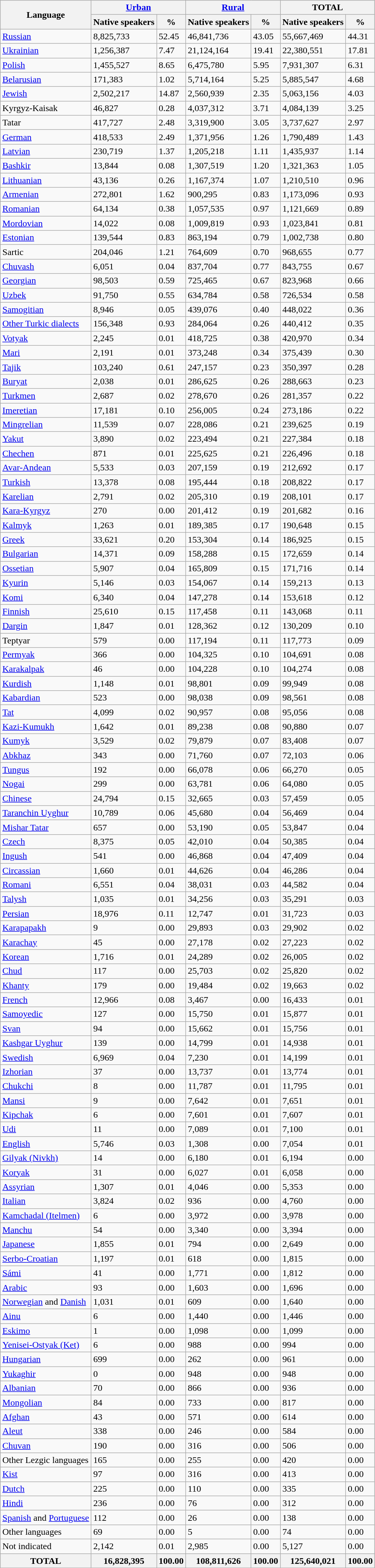<table class="wikitable sortable">
<tr>
<th rowspan="2">Language</th>
<th colspan="2"><a href='#'>Urban</a></th>
<th colspan="2"><a href='#'>Rural</a></th>
<th colspan="2">TOTAL</th>
</tr>
<tr>
<th>Native speakers</th>
<th>%</th>
<th>Native speakers</th>
<th>%</th>
<th>Native speakers</th>
<th>%</th>
</tr>
<tr>
<td><a href='#'>Russian</a></td>
<td>8,825,733</td>
<td>52.45</td>
<td>46,841,736</td>
<td>43.05</td>
<td>55,667,469</td>
<td>44.31</td>
</tr>
<tr>
<td><a href='#'>Ukrainian</a></td>
<td>1,256,387</td>
<td>7.47</td>
<td>21,124,164</td>
<td>19.41</td>
<td>22,380,551</td>
<td>17.81</td>
</tr>
<tr>
<td><a href='#'>Polish</a></td>
<td>1,455,527</td>
<td>8.65</td>
<td>6,475,780</td>
<td>5.95</td>
<td>7,931,307</td>
<td>6.31</td>
</tr>
<tr>
<td><a href='#'>Belarusian</a></td>
<td>171,383</td>
<td>1.02</td>
<td>5,714,164</td>
<td>5.25</td>
<td>5,885,547</td>
<td>4.68</td>
</tr>
<tr>
<td><a href='#'>Jewish</a></td>
<td>2,502,217</td>
<td>14.87</td>
<td>2,560,939</td>
<td>2.35</td>
<td>5,063,156</td>
<td>4.03</td>
</tr>
<tr>
<td>Kyrgyz-Kaisak</td>
<td>46,827</td>
<td>0.28</td>
<td>4,037,312</td>
<td>3.71</td>
<td>4,084,139</td>
<td>3.25</td>
</tr>
<tr>
<td>Tatar</td>
<td>417,727</td>
<td>2.48</td>
<td>3,319,900</td>
<td>3.05</td>
<td>3,737,627</td>
<td>2.97</td>
</tr>
<tr>
<td><a href='#'>German</a></td>
<td>418,533</td>
<td>2.49</td>
<td>1,371,956</td>
<td>1.26</td>
<td>1,790,489</td>
<td>1.43</td>
</tr>
<tr>
<td><a href='#'>Latvian</a></td>
<td>230,719</td>
<td>1.37</td>
<td>1,205,218</td>
<td>1.11</td>
<td>1,435,937</td>
<td>1.14</td>
</tr>
<tr>
<td><a href='#'>Bashkir</a></td>
<td>13,844</td>
<td>0.08</td>
<td>1,307,519</td>
<td>1.20</td>
<td>1,321,363</td>
<td>1.05</td>
</tr>
<tr>
<td><a href='#'>Lithuanian</a></td>
<td>43,136</td>
<td>0.26</td>
<td>1,167,374</td>
<td>1.07</td>
<td>1,210,510</td>
<td>0.96</td>
</tr>
<tr>
<td><a href='#'>Armenian</a></td>
<td>272,801</td>
<td>1.62</td>
<td>900,295</td>
<td>0.83</td>
<td>1,173,096</td>
<td>0.93</td>
</tr>
<tr>
<td><a href='#'>Romanian</a></td>
<td>64,134</td>
<td>0.38</td>
<td>1,057,535</td>
<td>0.97</td>
<td>1,121,669</td>
<td>0.89</td>
</tr>
<tr>
<td><a href='#'>Mordovian</a></td>
<td>14,022</td>
<td>0.08</td>
<td>1,009,819</td>
<td>0.93</td>
<td>1,023,841</td>
<td>0.81</td>
</tr>
<tr>
<td><a href='#'>Estonian</a></td>
<td>139,544</td>
<td>0.83</td>
<td>863,194</td>
<td>0.79</td>
<td>1,002,738</td>
<td>0.80</td>
</tr>
<tr>
<td>Sartic</td>
<td>204,046</td>
<td>1.21</td>
<td>764,609</td>
<td>0.70</td>
<td>968,655</td>
<td>0.77</td>
</tr>
<tr>
<td><a href='#'>Chuvash</a></td>
<td>6,051</td>
<td>0.04</td>
<td>837,704</td>
<td>0.77</td>
<td>843,755</td>
<td>0.67</td>
</tr>
<tr>
<td><a href='#'>Georgian</a></td>
<td>98,503</td>
<td>0.59</td>
<td>725,465</td>
<td>0.67</td>
<td>823,968</td>
<td>0.66</td>
</tr>
<tr>
<td><a href='#'>Uzbek</a></td>
<td>91,750</td>
<td>0.55</td>
<td>634,784</td>
<td>0.58</td>
<td>726,534</td>
<td>0.58</td>
</tr>
<tr>
<td><a href='#'>Samogitian</a></td>
<td>8,946</td>
<td>0.05</td>
<td>439,076</td>
<td>0.40</td>
<td>448,022</td>
<td>0.36</td>
</tr>
<tr>
<td><a href='#'>Other Turkic dialects</a></td>
<td>156,348</td>
<td>0.93</td>
<td>284,064</td>
<td>0.26</td>
<td>440,412</td>
<td>0.35</td>
</tr>
<tr>
<td><a href='#'>Votyak</a></td>
<td>2,245</td>
<td>0.01</td>
<td>418,725</td>
<td>0.38</td>
<td>420,970</td>
<td>0.34</td>
</tr>
<tr>
<td><a href='#'>Mari</a></td>
<td>2,191</td>
<td>0.01</td>
<td>373,248</td>
<td>0.34</td>
<td>375,439</td>
<td>0.30</td>
</tr>
<tr>
<td><a href='#'>Tajik</a></td>
<td>103,240</td>
<td>0.61</td>
<td>247,157</td>
<td>0.23</td>
<td>350,397</td>
<td>0.28</td>
</tr>
<tr>
<td><a href='#'>Buryat</a></td>
<td>2,038</td>
<td>0.01</td>
<td>286,625</td>
<td>0.26</td>
<td>288,663</td>
<td>0.23</td>
</tr>
<tr>
<td><a href='#'>Turkmen</a></td>
<td>2,687</td>
<td>0.02</td>
<td>278,670</td>
<td>0.26</td>
<td>281,357</td>
<td>0.22</td>
</tr>
<tr>
<td><a href='#'>Imeretian</a></td>
<td>17,181</td>
<td>0.10</td>
<td>256,005</td>
<td>0.24</td>
<td>273,186</td>
<td>0.22</td>
</tr>
<tr>
<td><a href='#'>Mingrelian</a></td>
<td>11,539</td>
<td>0.07</td>
<td>228,086</td>
<td>0.21</td>
<td>239,625</td>
<td>0.19</td>
</tr>
<tr>
<td><a href='#'>Yakut</a></td>
<td>3,890</td>
<td>0.02</td>
<td>223,494</td>
<td>0.21</td>
<td>227,384</td>
<td>0.18</td>
</tr>
<tr>
<td><a href='#'>Chechen</a></td>
<td>871</td>
<td>0.01</td>
<td>225,625</td>
<td>0.21</td>
<td>226,496</td>
<td>0.18</td>
</tr>
<tr>
<td><a href='#'>Avar-Andean</a></td>
<td>5,533</td>
<td>0.03</td>
<td>207,159</td>
<td>0.19</td>
<td>212,692</td>
<td>0.17</td>
</tr>
<tr>
<td><a href='#'>Turkish</a></td>
<td>13,378</td>
<td>0.08</td>
<td>195,444</td>
<td>0.18</td>
<td>208,822</td>
<td>0.17</td>
</tr>
<tr>
<td><a href='#'>Karelian</a></td>
<td>2,791</td>
<td>0.02</td>
<td>205,310</td>
<td>0.19</td>
<td>208,101</td>
<td>0.17</td>
</tr>
<tr>
<td><a href='#'>Kara-Kyrgyz</a></td>
<td>270</td>
<td>0.00</td>
<td>201,412</td>
<td>0.19</td>
<td>201,682</td>
<td>0.16</td>
</tr>
<tr>
<td><a href='#'>Kalmyk</a></td>
<td>1,263</td>
<td>0.01</td>
<td>189,385</td>
<td>0.17</td>
<td>190,648</td>
<td>0.15</td>
</tr>
<tr>
<td><a href='#'>Greek</a></td>
<td>33,621</td>
<td>0.20</td>
<td>153,304</td>
<td>0.14</td>
<td>186,925</td>
<td>0.15</td>
</tr>
<tr>
<td><a href='#'>Bulgarian</a></td>
<td>14,371</td>
<td>0.09</td>
<td>158,288</td>
<td>0.15</td>
<td>172,659</td>
<td>0.14</td>
</tr>
<tr>
<td><a href='#'>Ossetian</a></td>
<td>5,907</td>
<td>0.04</td>
<td>165,809</td>
<td>0.15</td>
<td>171,716</td>
<td>0.14</td>
</tr>
<tr>
<td><a href='#'>Kyurin</a></td>
<td>5,146</td>
<td>0.03</td>
<td>154,067</td>
<td>0.14</td>
<td>159,213</td>
<td>0.13</td>
</tr>
<tr>
<td><a href='#'>Komi</a></td>
<td>6,340</td>
<td>0.04</td>
<td>147,278</td>
<td>0.14</td>
<td>153,618</td>
<td>0.12</td>
</tr>
<tr>
<td><a href='#'>Finnish</a></td>
<td>25,610</td>
<td>0.15</td>
<td>117,458</td>
<td>0.11</td>
<td>143,068</td>
<td>0.11</td>
</tr>
<tr>
<td><a href='#'>Dargin</a></td>
<td>1,847</td>
<td>0.01</td>
<td>128,362</td>
<td>0.12</td>
<td>130,209</td>
<td>0.10</td>
</tr>
<tr>
<td>Teptyar</td>
<td>579</td>
<td>0.00</td>
<td>117,194</td>
<td>0.11</td>
<td>117,773</td>
<td>0.09</td>
</tr>
<tr>
<td><a href='#'>Permyak</a></td>
<td>366</td>
<td>0.00</td>
<td>104,325</td>
<td>0.10</td>
<td>104,691</td>
<td>0.08</td>
</tr>
<tr>
<td><a href='#'>Karakalpak</a></td>
<td>46</td>
<td>0.00</td>
<td>104,228</td>
<td>0.10</td>
<td>104,274</td>
<td>0.08</td>
</tr>
<tr>
<td><a href='#'>Kurdish</a></td>
<td>1,148</td>
<td>0.01</td>
<td>98,801</td>
<td>0.09</td>
<td>99,949</td>
<td>0.08</td>
</tr>
<tr>
<td><a href='#'>Kabardian</a></td>
<td>523</td>
<td>0.00</td>
<td>98,038</td>
<td>0.09</td>
<td>98,561</td>
<td>0.08</td>
</tr>
<tr>
<td><a href='#'>Tat</a></td>
<td>4,099</td>
<td>0.02</td>
<td>90,957</td>
<td>0.08</td>
<td>95,056</td>
<td>0.08</td>
</tr>
<tr>
<td><a href='#'>Kazi-Kumukh</a></td>
<td>1,642</td>
<td>0.01</td>
<td>89,238</td>
<td>0.08</td>
<td>90,880</td>
<td>0.07</td>
</tr>
<tr>
<td><a href='#'>Kumyk</a></td>
<td>3,529</td>
<td>0.02</td>
<td>79,879</td>
<td>0.07</td>
<td>83,408</td>
<td>0.07</td>
</tr>
<tr>
<td><a href='#'>Abkhaz</a></td>
<td>343</td>
<td>0.00</td>
<td>71,760</td>
<td>0.07</td>
<td>72,103</td>
<td>0.06</td>
</tr>
<tr>
<td><a href='#'>Tungus</a></td>
<td>192</td>
<td>0.00</td>
<td>66,078</td>
<td>0.06</td>
<td>66,270</td>
<td>0.05</td>
</tr>
<tr>
<td><a href='#'>Nogai</a></td>
<td>299</td>
<td>0.00</td>
<td>63,781</td>
<td>0.06</td>
<td>64,080</td>
<td>0.05</td>
</tr>
<tr>
<td><a href='#'>Chinese</a></td>
<td>24,794</td>
<td>0.15</td>
<td>32,665</td>
<td>0.03</td>
<td>57,459</td>
<td>0.05</td>
</tr>
<tr>
<td><a href='#'>Taranchin Uyghur</a></td>
<td>10,789</td>
<td>0.06</td>
<td>45,680</td>
<td>0.04</td>
<td>56,469</td>
<td>0.04</td>
</tr>
<tr>
<td><a href='#'>Mishar Tatar</a></td>
<td>657</td>
<td>0.00</td>
<td>53,190</td>
<td>0.05</td>
<td>53,847</td>
<td>0.04</td>
</tr>
<tr>
<td><a href='#'>Czech</a></td>
<td>8,375</td>
<td>0.05</td>
<td>42,010</td>
<td>0.04</td>
<td>50,385</td>
<td>0.04</td>
</tr>
<tr>
<td><a href='#'>Ingush</a></td>
<td>541</td>
<td>0.00</td>
<td>46,868</td>
<td>0.04</td>
<td>47,409</td>
<td>0.04</td>
</tr>
<tr>
<td><a href='#'>Circassian</a></td>
<td>1,660</td>
<td>0.01</td>
<td>44,626</td>
<td>0.04</td>
<td>46,286</td>
<td>0.04</td>
</tr>
<tr>
<td><a href='#'>Romani</a></td>
<td>6,551</td>
<td>0.04</td>
<td>38,031</td>
<td>0.03</td>
<td>44,582</td>
<td>0.04</td>
</tr>
<tr>
<td><a href='#'>Talysh</a></td>
<td>1,035</td>
<td>0.01</td>
<td>34,256</td>
<td>0.03</td>
<td>35,291</td>
<td>0.03</td>
</tr>
<tr>
<td><a href='#'>Persian</a></td>
<td>18,976</td>
<td>0.11</td>
<td>12,747</td>
<td>0.01</td>
<td>31,723</td>
<td>0.03</td>
</tr>
<tr>
<td><a href='#'>Karapapakh</a></td>
<td>9</td>
<td>0.00</td>
<td>29,893</td>
<td>0.03</td>
<td>29,902</td>
<td>0.02</td>
</tr>
<tr>
<td><a href='#'>Karachay</a></td>
<td>45</td>
<td>0.00</td>
<td>27,178</td>
<td>0.02</td>
<td>27,223</td>
<td>0.02</td>
</tr>
<tr>
<td><a href='#'>Korean</a></td>
<td>1,716</td>
<td>0.01</td>
<td>24,289</td>
<td>0.02</td>
<td>26,005</td>
<td>0.02</td>
</tr>
<tr>
<td><a href='#'>Chud</a></td>
<td>117</td>
<td>0.00</td>
<td>25,703</td>
<td>0.02</td>
<td>25,820</td>
<td>0.02</td>
</tr>
<tr>
<td><a href='#'>Khanty</a></td>
<td>179</td>
<td>0.00</td>
<td>19,484</td>
<td>0.02</td>
<td>19,663</td>
<td>0.02</td>
</tr>
<tr>
<td><a href='#'>French</a></td>
<td>12,966</td>
<td>0.08</td>
<td>3,467</td>
<td>0.00</td>
<td>16,433</td>
<td>0.01</td>
</tr>
<tr>
<td><a href='#'>Samoyedic</a></td>
<td>127</td>
<td>0.00</td>
<td>15,750</td>
<td>0.01</td>
<td>15,877</td>
<td>0.01</td>
</tr>
<tr>
<td><a href='#'>Svan</a></td>
<td>94</td>
<td>0.00</td>
<td>15,662</td>
<td>0.01</td>
<td>15,756</td>
<td>0.01</td>
</tr>
<tr>
<td><a href='#'>Kashgar Uyghur</a></td>
<td>139</td>
<td>0.00</td>
<td>14,799</td>
<td>0.01</td>
<td>14,938</td>
<td>0.01</td>
</tr>
<tr>
<td><a href='#'>Swedish</a></td>
<td>6,969</td>
<td>0.04</td>
<td>7,230</td>
<td>0.01</td>
<td>14,199</td>
<td>0.01</td>
</tr>
<tr>
<td><a href='#'>Izhorian</a></td>
<td>37</td>
<td>0.00</td>
<td>13,737</td>
<td>0.01</td>
<td>13,774</td>
<td>0.01</td>
</tr>
<tr>
<td><a href='#'>Chukchi</a></td>
<td>8</td>
<td>0.00</td>
<td>11,787</td>
<td>0.01</td>
<td>11,795</td>
<td>0.01</td>
</tr>
<tr>
<td><a href='#'>Mansi</a></td>
<td>9</td>
<td>0.00</td>
<td>7,642</td>
<td>0.01</td>
<td>7,651</td>
<td>0.01</td>
</tr>
<tr>
<td><a href='#'>Kipchak</a></td>
<td>6</td>
<td>0.00</td>
<td>7,601</td>
<td>0.01</td>
<td>7,607</td>
<td>0.01</td>
</tr>
<tr>
<td><a href='#'>Udi</a></td>
<td>11</td>
<td>0.00</td>
<td>7,089</td>
<td>0.01</td>
<td>7,100</td>
<td>0.01</td>
</tr>
<tr>
<td><a href='#'>English</a></td>
<td>5,746</td>
<td>0.03</td>
<td>1,308</td>
<td>0.00</td>
<td>7,054</td>
<td>0.01</td>
</tr>
<tr>
<td><a href='#'>Gilyak (Nivkh)</a></td>
<td>14</td>
<td>0.00</td>
<td>6,180</td>
<td>0.01</td>
<td>6,194</td>
<td>0.00</td>
</tr>
<tr>
<td><a href='#'>Koryak</a></td>
<td>31</td>
<td>0.00</td>
<td>6,027</td>
<td>0.01</td>
<td>6,058</td>
<td>0.00</td>
</tr>
<tr>
<td><a href='#'>Assyrian</a></td>
<td>1,307</td>
<td>0.01</td>
<td>4,046</td>
<td>0.00</td>
<td>5,353</td>
<td>0.00</td>
</tr>
<tr>
<td><a href='#'>Italian</a></td>
<td>3,824</td>
<td>0.02</td>
<td>936</td>
<td>0.00</td>
<td>4,760</td>
<td>0.00</td>
</tr>
<tr>
<td><a href='#'>Kamchadal (Itelmen)</a></td>
<td>6</td>
<td>0.00</td>
<td>3,972</td>
<td>0.00</td>
<td>3,978</td>
<td>0.00</td>
</tr>
<tr>
<td><a href='#'>Manchu</a></td>
<td>54</td>
<td>0.00</td>
<td>3,340</td>
<td>0.00</td>
<td>3,394</td>
<td>0.00</td>
</tr>
<tr>
<td><a href='#'>Japanese</a></td>
<td>1,855</td>
<td>0.01</td>
<td>794</td>
<td>0.00</td>
<td>2,649</td>
<td>0.00</td>
</tr>
<tr>
<td><a href='#'>Serbo-Croatian</a></td>
<td>1,197</td>
<td>0.01</td>
<td>618</td>
<td>0.00</td>
<td>1,815</td>
<td>0.00</td>
</tr>
<tr>
<td><a href='#'>Sámi</a></td>
<td>41</td>
<td>0.00</td>
<td>1,771</td>
<td>0.00</td>
<td>1,812</td>
<td>0.00</td>
</tr>
<tr>
<td><a href='#'>Arabic</a></td>
<td>93</td>
<td>0.00</td>
<td>1,603</td>
<td>0.00</td>
<td>1,696</td>
<td>0.00</td>
</tr>
<tr>
<td><a href='#'>Norwegian</a> and <a href='#'>Danish</a></td>
<td>1,031</td>
<td>0.01</td>
<td>609</td>
<td>0.00</td>
<td>1,640</td>
<td>0.00</td>
</tr>
<tr>
<td><a href='#'>Ainu</a></td>
<td>6</td>
<td>0.00</td>
<td>1,440</td>
<td>0.00</td>
<td>1,446</td>
<td>0.00</td>
</tr>
<tr>
<td><a href='#'>Eskimo</a></td>
<td>1</td>
<td>0.00</td>
<td>1,098</td>
<td>0.00</td>
<td>1,099</td>
<td>0.00</td>
</tr>
<tr>
<td><a href='#'>Yenisei-Ostyak (Ket)</a></td>
<td>6</td>
<td>0.00</td>
<td>988</td>
<td>0.00</td>
<td>994</td>
<td>0.00</td>
</tr>
<tr>
<td><a href='#'>Hungarian</a></td>
<td>699</td>
<td>0.00</td>
<td>262</td>
<td>0.00</td>
<td>961</td>
<td>0.00</td>
</tr>
<tr>
<td><a href='#'>Yukaghir</a></td>
<td>0</td>
<td>0.00</td>
<td>948</td>
<td>0.00</td>
<td>948</td>
<td>0.00</td>
</tr>
<tr>
<td><a href='#'>Albanian</a></td>
<td>70</td>
<td>0.00</td>
<td>866</td>
<td>0.00</td>
<td>936</td>
<td>0.00</td>
</tr>
<tr>
<td><a href='#'>Mongolian</a></td>
<td>84</td>
<td>0.00</td>
<td>733</td>
<td>0.00</td>
<td>817</td>
<td>0.00</td>
</tr>
<tr>
<td><a href='#'>Afghan</a></td>
<td>43</td>
<td>0.00</td>
<td>571</td>
<td>0.00</td>
<td>614</td>
<td>0.00</td>
</tr>
<tr>
<td><a href='#'>Aleut</a></td>
<td>338</td>
<td>0.00</td>
<td>246</td>
<td>0.00</td>
<td>584</td>
<td>0.00</td>
</tr>
<tr>
<td><a href='#'>Chuvan</a></td>
<td>190</td>
<td>0.00</td>
<td>316</td>
<td>0.00</td>
<td>506</td>
<td>0.00</td>
</tr>
<tr>
<td>Other Lezgic languages</td>
<td>165</td>
<td>0.00</td>
<td>255</td>
<td>0.00</td>
<td>420</td>
<td>0.00</td>
</tr>
<tr>
<td><a href='#'>Kist</a></td>
<td>97</td>
<td>0.00</td>
<td>316</td>
<td>0.00</td>
<td>413</td>
<td>0.00</td>
</tr>
<tr>
<td><a href='#'>Dutch</a></td>
<td>225</td>
<td>0.00</td>
<td>110</td>
<td>0.00</td>
<td>335</td>
<td>0.00</td>
</tr>
<tr>
<td><a href='#'>Hindi</a></td>
<td>236</td>
<td>0.00</td>
<td>76</td>
<td>0.00</td>
<td>312</td>
<td>0.00</td>
</tr>
<tr>
<td><a href='#'>Spanish</a> and <a href='#'>Portuguese</a></td>
<td>112</td>
<td>0.00</td>
<td>26</td>
<td>0.00</td>
<td>138</td>
<td>0.00</td>
</tr>
<tr>
<td>Other languages</td>
<td>69</td>
<td>0.00</td>
<td>5</td>
<td>0.00</td>
<td>74</td>
<td>0.00</td>
</tr>
<tr>
<td>Not indicated</td>
<td>2,142</td>
<td>0.01</td>
<td>2,985</td>
<td>0.00</td>
<td>5,127</td>
<td>0.00</td>
</tr>
<tr>
<th>TOTAL</th>
<th>16,828,395</th>
<th>100.00</th>
<th>108,811,626</th>
<th>100.00</th>
<th>125,640,021</th>
<th>100.00</th>
</tr>
</table>
